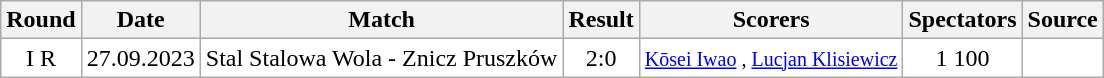<table class="wikitable" style="text-align:center">
<tr>
<th>Round</th>
<th>Date</th>
<th>Match</th>
<th>Result</th>
<th>Scorers</th>
<th>Spectators</th>
<th>Source</th>
</tr>
<tr bgcolor="#ffffff">
<td>I R</td>
<td>27.09.2023</td>
<td>Stal Stalowa Wola - Znicz Pruszków</td>
<td>2:0</td>
<td><small><a href='#'>Kōsei Iwao</a> , <a href='#'>Lucjan Klisiewicz</a> </small></td>
<td>1 100</td>
<td></td>
</tr>
</table>
